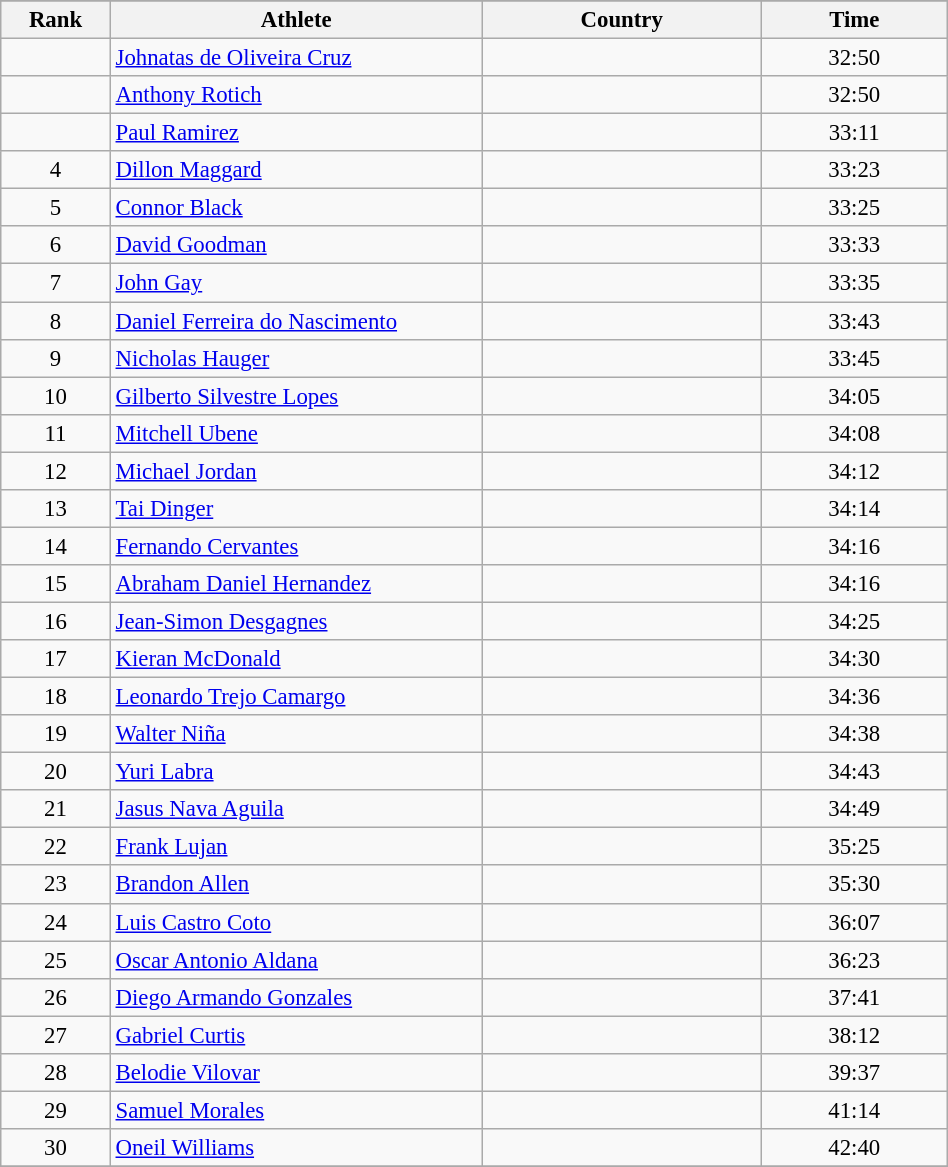<table class="wikitable sortable" style=" text-align:center; font-size:95%;" width="50%">
<tr>
</tr>
<tr>
<th width=5%>Rank</th>
<th width=20%>Athlete</th>
<th width=15%>Country</th>
<th width=10%>Time</th>
</tr>
<tr>
<td align=center></td>
<td align=left><a href='#'>Johnatas de Oliveira Cruz</a></td>
<td align=left></td>
<td>32:50</td>
</tr>
<tr>
<td align=center></td>
<td align=left><a href='#'>Anthony Rotich</a></td>
<td align=left></td>
<td>32:50</td>
</tr>
<tr>
<td align=center></td>
<td align=left><a href='#'>Paul Ramirez</a></td>
<td align=left></td>
<td>33:11</td>
</tr>
<tr>
<td align=center>4</td>
<td align=left><a href='#'>Dillon Maggard</a></td>
<td align=left></td>
<td>33:23</td>
</tr>
<tr>
<td align=center>5</td>
<td align=left><a href='#'>Connor Black</a></td>
<td align=left></td>
<td>33:25</td>
</tr>
<tr>
<td align=center>6</td>
<td align=left><a href='#'>David Goodman</a></td>
<td align=left></td>
<td>33:33</td>
</tr>
<tr>
<td align=center>7</td>
<td align=left><a href='#'>John Gay</a></td>
<td align=left></td>
<td>33:35</td>
</tr>
<tr>
<td align=center>8</td>
<td align=left><a href='#'>Daniel Ferreira do Nascimento</a></td>
<td align=left></td>
<td>33:43</td>
</tr>
<tr>
<td align=center>9</td>
<td align=left><a href='#'>Nicholas Hauger</a></td>
<td align=left></td>
<td>33:45</td>
</tr>
<tr>
<td align=center>10</td>
<td align=left><a href='#'>Gilberto Silvestre Lopes</a></td>
<td align=left></td>
<td>34:05</td>
</tr>
<tr>
<td align=center>11</td>
<td align=left><a href='#'>Mitchell Ubene</a></td>
<td align=left></td>
<td>34:08</td>
</tr>
<tr>
<td align=center>12</td>
<td align=left><a href='#'>Michael Jordan</a></td>
<td align=left></td>
<td>34:12</td>
</tr>
<tr>
<td align=center>13</td>
<td align=left><a href='#'>Tai Dinger</a></td>
<td align=left></td>
<td>34:14</td>
</tr>
<tr>
<td align=center>14</td>
<td align=left><a href='#'>Fernando Cervantes</a></td>
<td align=left></td>
<td>34:16</td>
</tr>
<tr>
<td align=center>15</td>
<td align=left><a href='#'>Abraham Daniel Hernandez</a></td>
<td align=left></td>
<td>34:16</td>
</tr>
<tr>
<td align=center>16</td>
<td align=left><a href='#'>Jean-Simon Desgagnes</a></td>
<td align=left></td>
<td>34:25</td>
</tr>
<tr>
<td align=center>17</td>
<td align=left><a href='#'>Kieran McDonald</a></td>
<td align=left></td>
<td>34:30</td>
</tr>
<tr>
<td align=center>18</td>
<td align=left><a href='#'>Leonardo Trejo Camargo</a></td>
<td align=left></td>
<td>34:36</td>
</tr>
<tr>
<td align=center>19</td>
<td align=left><a href='#'>Walter Niña</a></td>
<td align=left></td>
<td>34:38</td>
</tr>
<tr>
<td align=center>20</td>
<td align=left><a href='#'>Yuri Labra</a></td>
<td align=left></td>
<td>34:43</td>
</tr>
<tr>
<td align=center>21</td>
<td align=left><a href='#'>Jasus Nava Aguila</a></td>
<td align=left></td>
<td>34:49</td>
</tr>
<tr>
<td align=center>22</td>
<td align=left><a href='#'>Frank Lujan</a></td>
<td align=left></td>
<td>35:25</td>
</tr>
<tr>
<td align=center>23</td>
<td align=left><a href='#'>Brandon Allen</a></td>
<td align=left></td>
<td>35:30</td>
</tr>
<tr>
<td align=center>24</td>
<td align=left><a href='#'>Luis Castro Coto</a></td>
<td align=left></td>
<td>36:07</td>
</tr>
<tr>
<td align=center>25</td>
<td align=left><a href='#'>Oscar Antonio Aldana</a></td>
<td align=left></td>
<td>36:23</td>
</tr>
<tr>
<td align=center>26</td>
<td align=left><a href='#'>Diego Armando Gonzales</a></td>
<td align=left></td>
<td>37:41</td>
</tr>
<tr>
<td align=center>27</td>
<td align=left><a href='#'>Gabriel Curtis</a></td>
<td align=left></td>
<td>38:12</td>
</tr>
<tr>
<td align=center>28</td>
<td align=left><a href='#'>Belodie Vilovar</a></td>
<td align=left></td>
<td>39:37</td>
</tr>
<tr>
<td align=center>29</td>
<td align=left><a href='#'>Samuel Morales</a></td>
<td align=left></td>
<td>41:14</td>
</tr>
<tr>
<td align=center>30</td>
<td align=left><a href='#'>Oneil Williams</a></td>
<td align=left></td>
<td>42:40</td>
</tr>
<tr>
</tr>
</table>
